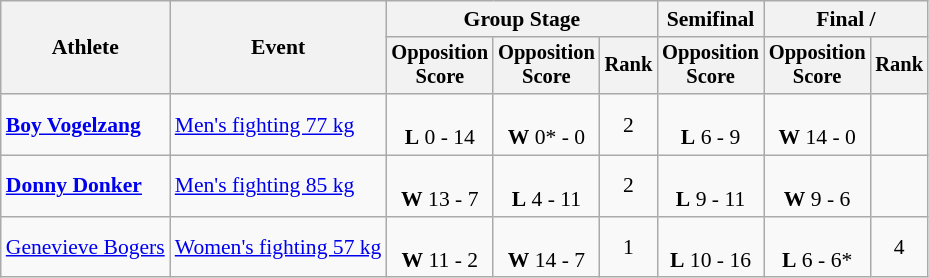<table class="wikitable" style="font-size:90%">
<tr>
<th rowspan=2>Athlete</th>
<th rowspan=2>Event</th>
<th colspan=3>Group Stage</th>
<th>Semifinal</th>
<th colspan=2>Final / </th>
</tr>
<tr style="font-size:95%">
<th>Opposition<br>Score</th>
<th>Opposition<br>Score</th>
<th>Rank</th>
<th>Opposition<br>Score</th>
<th>Opposition<br>Score</th>
<th>Rank</th>
</tr>
<tr align=center>
<td align=left><strong><a href='#'>Boy Vogelzang</a></strong></td>
<td align=left><a href='#'>Men's fighting 77 kg</a></td>
<td><br> <strong>L</strong> 0 - 14</td>
<td><br> <strong>W</strong> 0* - 0</td>
<td>2</td>
<td><br> <strong>L</strong> 6 - 9</td>
<td><br> <strong>W</strong> 14 - 0</td>
<td></td>
</tr>
<tr align=center>
<td align=left><strong><a href='#'>Donny Donker</a></strong></td>
<td align=left><a href='#'>Men's fighting 85 kg</a></td>
<td><br> <strong>W</strong> 13 - 7</td>
<td><br> <strong>L</strong> 4 - 11</td>
<td>2</td>
<td><br> <strong>L</strong> 9 - 11</td>
<td><br> <strong>W</strong> 9 - 6</td>
<td></td>
</tr>
<tr align=center>
<td align=left><a href='#'>Genevieve Bogers</a></td>
<td align=left><a href='#'>Women's fighting 57 kg</a></td>
<td><br> <strong>W</strong> 11 - 2</td>
<td><br> <strong>W</strong> 14 - 7</td>
<td>1</td>
<td><br> <strong>L</strong> 10 - 16</td>
<td><br> <strong>L</strong> 6 - 6*</td>
<td>4</td>
</tr>
</table>
